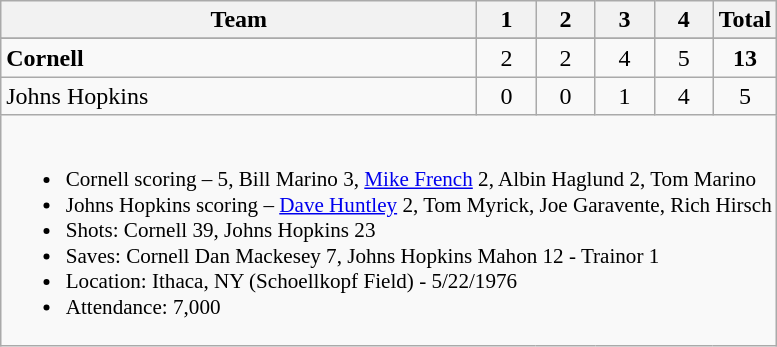<table class="wikitable" style="text-align:center; max-width:40em">
<tr>
<th>Team</th>
<th style="width:2em">1</th>
<th style="width:2em">2</th>
<th style="width:2em">3</th>
<th style="width:2em">4</th>
<th style="width:2em">Total</th>
</tr>
<tr>
</tr>
<tr>
<td style="text-align:left"><strong>Cornell</strong></td>
<td>2</td>
<td>2</td>
<td>4</td>
<td>5</td>
<td><strong>13</strong></td>
</tr>
<tr>
<td style="text-align:left">Johns Hopkins</td>
<td>0</td>
<td>0</td>
<td>1</td>
<td>4</td>
<td>5</td>
</tr>
<tr>
<td colspan=6 style="text-align:left; font-size:88%;"><br><ul><li>Cornell scoring –  5, Bill Marino 3, <a href='#'>Mike French</a> 2, Albin Haglund 2, Tom Marino</li><li>Johns Hopkins scoring – <a href='#'>Dave Huntley</a> 2, Tom Myrick, Joe Garavente, Rich Hirsch</li><li>Shots: Cornell 39, Johns Hopkins 23</li><li>Saves: Cornell Dan Mackesey 7, Johns Hopkins Mahon 12 - Trainor 1</li><li>Location: Ithaca, NY (Schoellkopf Field) - 5/22/1976</li><li>Attendance: 7,000</li></ul></td>
</tr>
</table>
